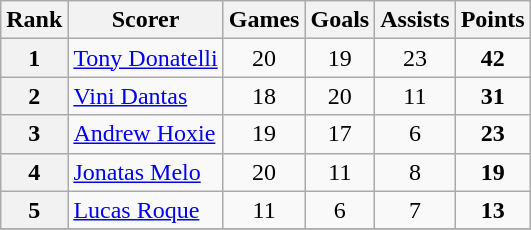<table class="wikitable">
<tr>
<th>Rank</th>
<th>Scorer</th>
<th>Games</th>
<th>Goals</th>
<th>Assists</th>
<th>Points</th>
</tr>
<tr>
<th>1</th>
<td> <a href='#'>Tony Donatelli</a></td>
<td style="text-align:center;">20</td>
<td style="text-align:center;">19</td>
<td style="text-align:center;">23</td>
<td style="text-align:center;"><strong>42</strong></td>
</tr>
<tr>
<th>2</th>
<td> <a href='#'>Vini Dantas</a></td>
<td style="text-align:center;">18</td>
<td style="text-align:center;">20</td>
<td style="text-align:center;">11</td>
<td style="text-align:center;"><strong>31</strong></td>
</tr>
<tr>
<th>3</th>
<td> <a href='#'>Andrew Hoxie</a></td>
<td style="text-align:center;">19</td>
<td style="text-align:center;">17</td>
<td style="text-align:center;">6</td>
<td style="text-align:center;"><strong>23</strong></td>
</tr>
<tr>
<th>4</th>
<td> <a href='#'>Jonatas Melo</a></td>
<td style="text-align:center;">20</td>
<td style="text-align:center;">11</td>
<td style="text-align:center;">8</td>
<td style="text-align:center;"><strong>19</strong></td>
</tr>
<tr>
<th>5</th>
<td> <a href='#'>Lucas Roque</a></td>
<td style="text-align:center;">11</td>
<td style="text-align:center;">6</td>
<td style="text-align:center;">7</td>
<td style="text-align:center;"><strong>13</strong></td>
</tr>
<tr>
</tr>
</table>
